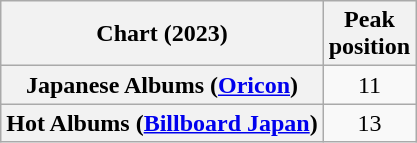<table class="wikitable plainrowheaders" style="text-align:center">
<tr>
<th scope="col">Chart (2023)</th>
<th scope="col">Peak<br>position</th>
</tr>
<tr>
<th scope="row">Japanese Albums (<a href='#'>Oricon</a>)</th>
<td>11</td>
</tr>
<tr>
<th scope="row">Hot Albums (<a href='#'>Billboard Japan</a>)</th>
<td>13</td>
</tr>
</table>
